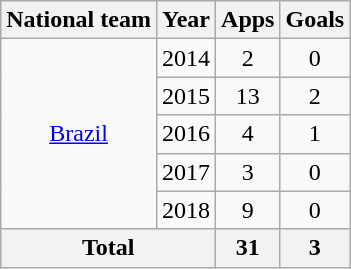<table class="wikitable" style="text-align:center">
<tr>
<th>National team</th>
<th>Year</th>
<th>Apps</th>
<th>Goals</th>
</tr>
<tr>
<td rowspan="5"><a href='#'>Brazil</a></td>
<td>2014</td>
<td>2</td>
<td>0</td>
</tr>
<tr>
<td>2015</td>
<td>13</td>
<td>2</td>
</tr>
<tr>
<td>2016</td>
<td>4</td>
<td>1</td>
</tr>
<tr>
<td>2017</td>
<td>3</td>
<td>0</td>
</tr>
<tr>
<td>2018</td>
<td>9</td>
<td>0</td>
</tr>
<tr>
<th colspan="2">Total</th>
<th>31</th>
<th>3</th>
</tr>
</table>
